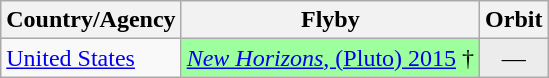<table class="wikitable sortable">
<tr>
<th>Country/Agency</th>
<th>Flyby</th>
<th>Orbit</th>
</tr>
<tr>
<td> <a href='#'>United States</a></td>
<td style="background:#9EFF9E; text-align:center;" data-sort-value="1"><a href='#'><em>New Horizons</em>, (Pluto) 2015</a> †</td>
<td style="background:#ECECEC; text-align:center;" data-sort-value="1">—</td>
</tr>
</table>
